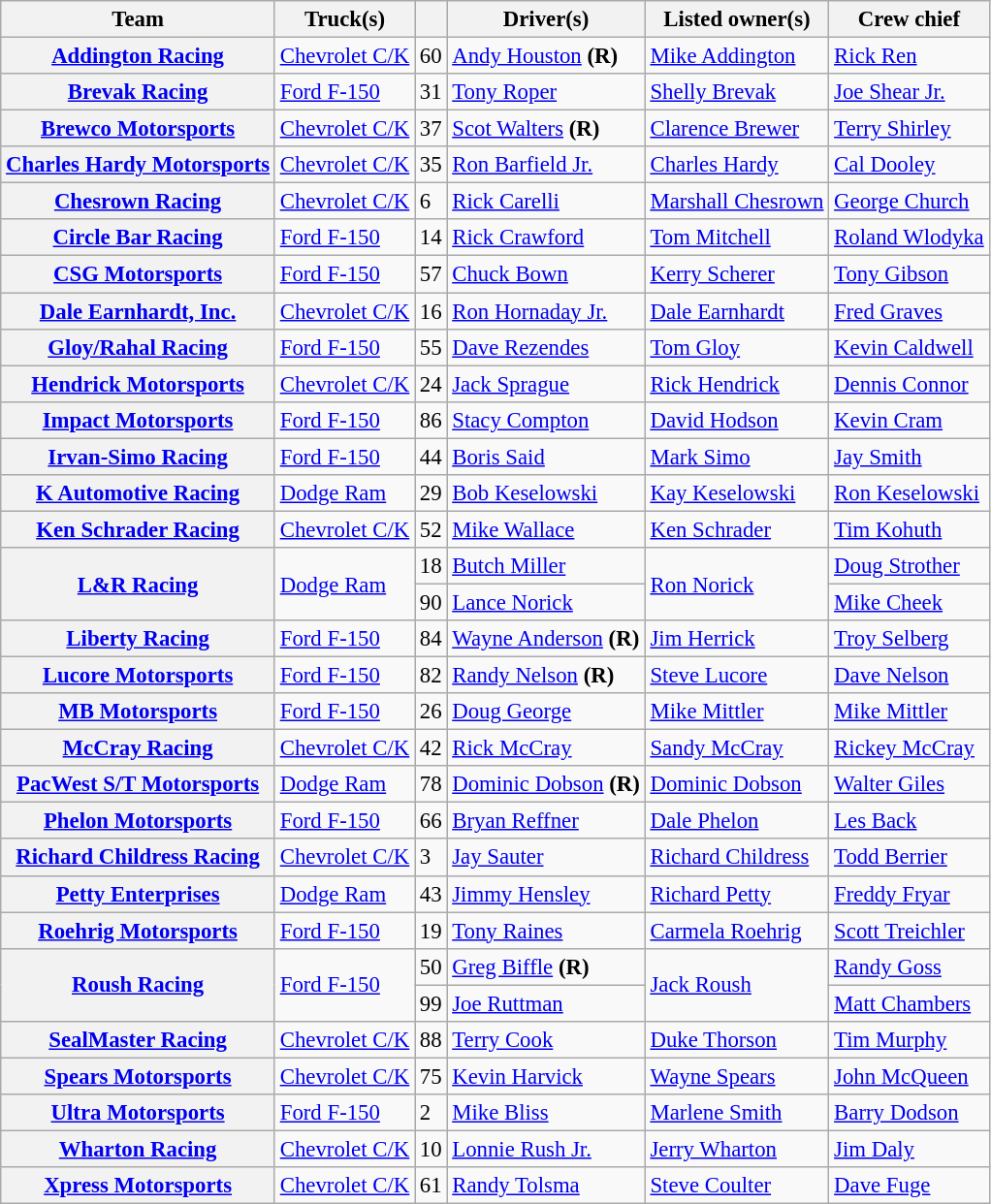<table class="wikitable sortable" style="font-size: 95%;">
<tr>
<th>Team</th>
<th>Truck(s)</th>
<th></th>
<th>Driver(s)</th>
<th>Listed owner(s)</th>
<th>Crew chief</th>
</tr>
<tr>
<th><a href='#'>Addington Racing</a></th>
<td><a href='#'>Chevrolet C/K</a></td>
<td>60</td>
<td><a href='#'>Andy Houston</a> <strong>(R)</strong></td>
<td><a href='#'>Mike Addington</a></td>
<td><a href='#'>Rick Ren</a></td>
</tr>
<tr>
<th><a href='#'>Brevak Racing</a></th>
<td><a href='#'>Ford F-150</a></td>
<td>31</td>
<td><a href='#'>Tony Roper</a></td>
<td><a href='#'>Shelly Brevak</a></td>
<td><a href='#'>Joe Shear Jr.</a></td>
</tr>
<tr>
<th><a href='#'>Brewco Motorsports</a></th>
<td><a href='#'>Chevrolet C/K</a></td>
<td>37</td>
<td><a href='#'>Scot Walters</a> <strong>(R)</strong></td>
<td><a href='#'>Clarence Brewer</a></td>
<td><a href='#'>Terry Shirley</a></td>
</tr>
<tr>
<th><a href='#'>Charles Hardy Motorsports</a></th>
<td><a href='#'>Chevrolet C/K</a></td>
<td>35</td>
<td><a href='#'>Ron Barfield Jr.</a></td>
<td><a href='#'>Charles Hardy</a></td>
<td><a href='#'>Cal Dooley</a></td>
</tr>
<tr>
<th><a href='#'>Chesrown Racing</a></th>
<td><a href='#'>Chevrolet C/K</a></td>
<td>6</td>
<td><a href='#'>Rick Carelli</a></td>
<td><a href='#'>Marshall Chesrown</a></td>
<td><a href='#'>George Church</a></td>
</tr>
<tr>
<th><a href='#'>Circle Bar Racing</a></th>
<td><a href='#'>Ford F-150</a></td>
<td>14</td>
<td><a href='#'>Rick Crawford</a></td>
<td><a href='#'>Tom Mitchell</a></td>
<td><a href='#'>Roland Wlodyka</a></td>
</tr>
<tr>
<th><a href='#'>CSG Motorsports</a></th>
<td><a href='#'>Ford F-150</a></td>
<td>57</td>
<td><a href='#'>Chuck Bown</a></td>
<td><a href='#'>Kerry Scherer</a></td>
<td><a href='#'>Tony Gibson</a></td>
</tr>
<tr>
<th><a href='#'>Dale Earnhardt, Inc.</a></th>
<td><a href='#'>Chevrolet C/K</a></td>
<td>16</td>
<td><a href='#'>Ron Hornaday Jr.</a></td>
<td><a href='#'>Dale Earnhardt</a></td>
<td><a href='#'>Fred Graves</a></td>
</tr>
<tr>
<th><a href='#'>Gloy/Rahal Racing</a></th>
<td><a href='#'>Ford F-150</a></td>
<td>55</td>
<td><a href='#'>Dave Rezendes</a></td>
<td><a href='#'>Tom Gloy</a></td>
<td><a href='#'>Kevin Caldwell</a></td>
</tr>
<tr>
<th><a href='#'>Hendrick Motorsports</a></th>
<td><a href='#'>Chevrolet C/K</a></td>
<td>24</td>
<td><a href='#'>Jack Sprague</a></td>
<td><a href='#'>Rick Hendrick</a></td>
<td><a href='#'>Dennis Connor</a></td>
</tr>
<tr>
<th><a href='#'>Impact Motorsports</a></th>
<td><a href='#'>Ford F-150</a></td>
<td>86</td>
<td><a href='#'>Stacy Compton</a></td>
<td><a href='#'>David Hodson</a></td>
<td><a href='#'>Kevin Cram</a></td>
</tr>
<tr>
<th><a href='#'>Irvan-Simo Racing</a></th>
<td><a href='#'>Ford F-150</a></td>
<td>44</td>
<td><a href='#'>Boris Said</a></td>
<td><a href='#'>Mark Simo</a></td>
<td><a href='#'>Jay Smith</a></td>
</tr>
<tr>
<th><a href='#'>K Automotive Racing</a></th>
<td><a href='#'>Dodge Ram</a></td>
<td>29</td>
<td><a href='#'>Bob Keselowski</a></td>
<td><a href='#'>Kay Keselowski</a></td>
<td><a href='#'>Ron Keselowski</a></td>
</tr>
<tr>
<th><a href='#'>Ken Schrader Racing</a></th>
<td><a href='#'>Chevrolet C/K</a></td>
<td>52</td>
<td><a href='#'>Mike Wallace</a></td>
<td><a href='#'>Ken Schrader</a></td>
<td><a href='#'>Tim Kohuth</a></td>
</tr>
<tr>
<th rowspan=2><a href='#'>L&R Racing</a></th>
<td rowspan=2><a href='#'>Dodge Ram</a></td>
<td>18</td>
<td><a href='#'>Butch Miller</a></td>
<td rowspan=2><a href='#'>Ron Norick</a></td>
<td><a href='#'>Doug Strother</a></td>
</tr>
<tr>
<td>90</td>
<td><a href='#'>Lance Norick</a></td>
<td><a href='#'>Mike Cheek</a></td>
</tr>
<tr>
<th><a href='#'>Liberty Racing</a></th>
<td><a href='#'>Ford F-150</a></td>
<td>84</td>
<td><a href='#'>Wayne Anderson</a> <strong>(R)</strong></td>
<td><a href='#'>Jim Herrick</a></td>
<td><a href='#'>Troy Selberg</a></td>
</tr>
<tr>
<th><a href='#'>Lucore Motorsports</a></th>
<td><a href='#'>Ford F-150</a></td>
<td>82</td>
<td><a href='#'>Randy Nelson</a> <strong>(R)</strong></td>
<td><a href='#'>Steve Lucore</a></td>
<td><a href='#'>Dave Nelson</a></td>
</tr>
<tr>
<th><a href='#'>MB Motorsports</a></th>
<td><a href='#'>Ford F-150</a></td>
<td>26</td>
<td><a href='#'>Doug George</a></td>
<td><a href='#'>Mike Mittler</a></td>
<td><a href='#'>Mike Mittler</a></td>
</tr>
<tr>
<th><a href='#'>McCray Racing</a></th>
<td><a href='#'>Chevrolet C/K</a></td>
<td>42</td>
<td><a href='#'>Rick McCray</a></td>
<td><a href='#'>Sandy McCray</a></td>
<td><a href='#'>Rickey McCray</a></td>
</tr>
<tr>
<th><a href='#'>PacWest S/T Motorsports</a></th>
<td><a href='#'>Dodge Ram</a></td>
<td>78</td>
<td><a href='#'>Dominic Dobson</a> <strong>(R)</strong></td>
<td><a href='#'>Dominic Dobson</a></td>
<td><a href='#'>Walter Giles</a></td>
</tr>
<tr>
<th><a href='#'>Phelon Motorsports</a></th>
<td><a href='#'>Ford F-150</a></td>
<td>66</td>
<td><a href='#'>Bryan Reffner</a></td>
<td><a href='#'>Dale Phelon</a></td>
<td><a href='#'>Les Back</a></td>
</tr>
<tr>
<th><a href='#'>Richard Childress Racing</a></th>
<td><a href='#'>Chevrolet C/K</a></td>
<td>3</td>
<td><a href='#'>Jay Sauter</a></td>
<td><a href='#'>Richard Childress</a></td>
<td><a href='#'>Todd Berrier</a></td>
</tr>
<tr>
<th><a href='#'>Petty Enterprises</a></th>
<td><a href='#'>Dodge Ram</a></td>
<td>43</td>
<td><a href='#'>Jimmy Hensley</a></td>
<td><a href='#'>Richard Petty</a></td>
<td><a href='#'>Freddy Fryar</a></td>
</tr>
<tr>
<th><a href='#'>Roehrig Motorsports</a></th>
<td><a href='#'>Ford F-150</a></td>
<td>19</td>
<td><a href='#'>Tony Raines</a></td>
<td><a href='#'>Carmela Roehrig</a></td>
<td><a href='#'>Scott Treichler</a></td>
</tr>
<tr>
<th rowspan=2><a href='#'>Roush Racing</a></th>
<td rowspan=2><a href='#'>Ford F-150</a></td>
<td>50</td>
<td><a href='#'>Greg Biffle</a> <strong>(R)</strong></td>
<td rowspan=2><a href='#'>Jack Roush</a></td>
<td><a href='#'>Randy Goss</a></td>
</tr>
<tr>
<td>99</td>
<td><a href='#'>Joe Ruttman</a></td>
<td><a href='#'>Matt Chambers</a></td>
</tr>
<tr>
<th><a href='#'>SealMaster Racing</a></th>
<td><a href='#'>Chevrolet C/K</a></td>
<td>88</td>
<td><a href='#'>Terry Cook</a></td>
<td><a href='#'>Duke Thorson</a></td>
<td><a href='#'>Tim Murphy</a></td>
</tr>
<tr>
<th><a href='#'>Spears Motorsports</a></th>
<td><a href='#'>Chevrolet C/K</a></td>
<td>75</td>
<td><a href='#'>Kevin Harvick</a></td>
<td><a href='#'>Wayne Spears</a></td>
<td><a href='#'>John McQueen</a></td>
</tr>
<tr>
<th><a href='#'>Ultra Motorsports</a></th>
<td><a href='#'>Ford F-150</a></td>
<td>2</td>
<td><a href='#'>Mike Bliss</a></td>
<td><a href='#'>Marlene Smith</a></td>
<td><a href='#'>Barry Dodson</a></td>
</tr>
<tr>
<th><a href='#'>Wharton Racing</a></th>
<td><a href='#'>Chevrolet C/K</a></td>
<td>10</td>
<td><a href='#'>Lonnie Rush Jr.</a></td>
<td><a href='#'>Jerry Wharton</a></td>
<td><a href='#'>Jim Daly</a></td>
</tr>
<tr>
<th><a href='#'>Xpress Motorsports</a></th>
<td><a href='#'>Chevrolet C/K</a></td>
<td>61</td>
<td><a href='#'>Randy Tolsma</a></td>
<td><a href='#'>Steve Coulter</a></td>
<td><a href='#'>Dave Fuge</a></td>
</tr>
</table>
